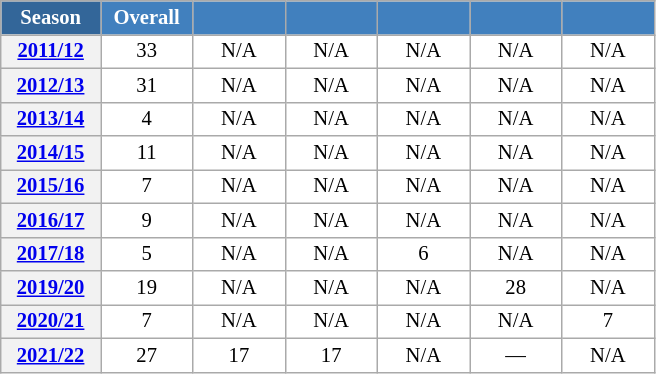<table class="wikitable" style="font-size:86%; text-align:center; border:grey solid 1px; border-collapse:collapse; background:#ffffff;">
<tr>
<th style="background-color:#369; color:white; width:60px;"> Season </th>
<th style="background-color:#4180be; color:white; width:55px;">Overall</th>
<th style="background-color:#4180be; color:white; width:55px;"></th>
<th style="background-color:#4180be; color:white; width:55px;"></th>
<th style="background-color:#4180be; color:white; width:55px;"></th>
<th style="background-color:#4180be; color:white; width:55px;"></th>
<th style="background-color:#4180be; color:white; width:55px;"></th>
</tr>
<tr>
<th scope=row align=center><a href='#'>2011/12</a></th>
<td align=center>33</td>
<td align=center>N/A</td>
<td align=center>N/A</td>
<td align=center>N/A</td>
<td align=center>N/A</td>
<td align=center>N/A</td>
</tr>
<tr>
<th scope=row align=center><a href='#'>2012/13</a></th>
<td align=center>31</td>
<td align=center>N/A</td>
<td align=center>N/A</td>
<td align=center>N/A</td>
<td align=center>N/A</td>
<td align=center>N/A</td>
</tr>
<tr>
<th scope=row align=center><a href='#'>2013/14</a></th>
<td align=center>4</td>
<td align=center>N/A</td>
<td align=center>N/A</td>
<td align=center>N/A</td>
<td align=center>N/A</td>
<td align=center>N/A</td>
</tr>
<tr>
<th scope=row align=center><a href='#'>2014/15</a></th>
<td align=center>11</td>
<td align=center>N/A</td>
<td align=center>N/A</td>
<td align=center>N/A</td>
<td align=center>N/A</td>
<td align=center>N/A</td>
</tr>
<tr>
<th scope=row align=center><a href='#'>2015/16</a></th>
<td align=center>7</td>
<td align=center>N/A</td>
<td align=center>N/A</td>
<td align=center>N/A</td>
<td align=center>N/A</td>
<td align=center>N/A</td>
</tr>
<tr>
<th scope=row align=center><a href='#'>2016/17</a></th>
<td align=center>9</td>
<td align=center>N/A</td>
<td align=center>N/A</td>
<td align=center>N/A</td>
<td align=center>N/A</td>
<td align=center>N/A</td>
</tr>
<tr>
<th scope=row align=center><a href='#'>2017/18</a></th>
<td align=center>5</td>
<td align=center>N/A</td>
<td align=center>N/A</td>
<td align=center>6</td>
<td align=center>N/A</td>
<td align=center>N/A</td>
</tr>
<tr>
<th scope=row align=center><a href='#'>2019/20</a></th>
<td align=center>19</td>
<td align=center>N/A</td>
<td align=center>N/A</td>
<td align=center>N/A</td>
<td align=center>28</td>
<td align=center>N/A</td>
</tr>
<tr>
<th scope=row align=center><a href='#'>2020/21</a></th>
<td align=center>7</td>
<td align=center>N/A</td>
<td align=center>N/A</td>
<td align=center>N/A</td>
<td align=center>N/A</td>
<td align=center>7</td>
</tr>
<tr>
<th scope=row align=center><a href='#'>2021/22</a><br></th>
<td align=center>27</td>
<td align=center>17</td>
<td align=center>17</td>
<td align=center>N/A</td>
<td align=center>—</td>
<td align=center>N/A</td>
</tr>
</table>
